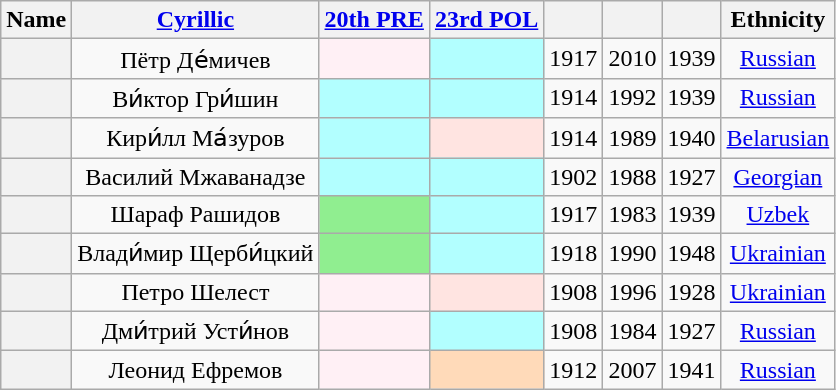<table class="wikitable sortable" style=text-align:center>
<tr>
<th scope="col">Name</th>
<th scope="col" class="unsortable"><a href='#'>Cyrillic</a></th>
<th scope="col"><a href='#'>20th PRE</a></th>
<th scope="col"><a href='#'>23rd POL</a></th>
<th scope="col"></th>
<th scope="col"></th>
<th scope="col"></th>
<th scope="col">Ethnicity</th>
</tr>
<tr>
<th align="center" scope="row" style="font-weight:normal;"></th>
<td>Пётр Де́мичев</td>
<td bgcolor = LavenderBlush></td>
<td bgcolor = #B2FFFF></td>
<td>1917</td>
<td>2010</td>
<td>1939</td>
<td><a href='#'>Russian</a></td>
</tr>
<tr>
<th align="center" scope="row" style="font-weight:normal;"></th>
<td>Ви́ктор Гри́шин</td>
<td bgcolor = #B2FFFF></td>
<td bgcolor = #B2FFFF></td>
<td>1914</td>
<td>1992</td>
<td>1939</td>
<td><a href='#'>Russian</a></td>
</tr>
<tr>
<th align="center" scope="row" style="font-weight:normal;"></th>
<td>Кири́лл Ма́зуров</td>
<td bgcolor = #B2FFFF></td>
<td bgcolor = MistyRose></td>
<td>1914</td>
<td>1989</td>
<td>1940</td>
<td><a href='#'>Belarusian</a></td>
</tr>
<tr>
<th align="center" scope="row" style="font-weight:normal;"></th>
<td>Василий Мжаванадзе</td>
<td bgcolor = #B2FFFF></td>
<td bgcolor = #B2FFFF></td>
<td>1902</td>
<td>1988</td>
<td>1927</td>
<td><a href='#'>Georgian</a></td>
</tr>
<tr>
<th align="center" scope="row" style="font-weight:normal;"></th>
<td>Шараф Рашидов</td>
<td bgcolor = LightGreen></td>
<td bgcolor = #B2FFFF></td>
<td>1917</td>
<td>1983</td>
<td>1939</td>
<td><a href='#'>Uzbek</a></td>
</tr>
<tr>
<th align="center" scope="row" style="font-weight:normal;"></th>
<td>Влади́мир Щерби́цкий</td>
<td bgcolor = LightGreen></td>
<td bgcolor = #B2FFFF></td>
<td>1918</td>
<td>1990</td>
<td>1948</td>
<td><a href='#'>Ukrainian</a></td>
</tr>
<tr>
<th align="center" scope="row" style="font-weight:normal;"></th>
<td>Петро Шелест</td>
<td bgcolor = LavenderBlush></td>
<td bgcolor = MistyRose></td>
<td>1908</td>
<td>1996</td>
<td>1928</td>
<td><a href='#'>Ukrainian</a></td>
</tr>
<tr>
<th align="center" scope="row" style="font-weight:normal;"></th>
<td>Дми́трий Усти́нов</td>
<td bgcolor = LavenderBlush></td>
<td bgcolor = #B2FFFF></td>
<td>1908</td>
<td>1984</td>
<td>1927</td>
<td><a href='#'>Russian</a></td>
</tr>
<tr>
<th align="center" scope="row" style="font-weight:normal;"></th>
<td>Леонид Ефремов</td>
<td bgcolor = LavenderBlush></td>
<td bgcolor = PeachPuff></td>
<td>1912</td>
<td>2007</td>
<td>1941</td>
<td><a href='#'>Russian</a></td>
</tr>
</table>
